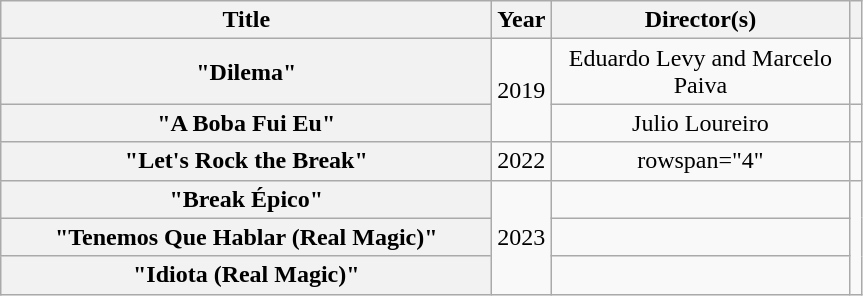<table class="wikitable plainrowheaders" style="text-align:center;">
<tr>
<th scope="col" style="width:20em;">Title</th>
<th scope="col">Year</th>
<th scope="col" style="width:12em;">Director(s)</th>
<th scope="col"></th>
</tr>
<tr>
<th scope="row">"Dilema"<br></th>
<td rowspan="2">2019</td>
<td>Eduardo Levy and Marcelo Paiva</td>
<td></td>
</tr>
<tr>
<th scope="row">"A Boba Fui Eu"<br></th>
<td>Julio Loureiro</td>
<td></td>
</tr>
<tr>
<th scope="row">"Let's Rock the Break"</th>
<td>2022</td>
<td>rowspan="4" </td>
<td></td>
</tr>
<tr>
<th scope="row">"Break Épico"<br></th>
<td rowspan="3">2023</td>
<td></td>
</tr>
<tr>
<th scope="row">"Tenemos Que Hablar (Real Magic)"<br></th>
<td></td>
</tr>
<tr>
<th scope="row">"Idiota (Real Magic)"<br></th>
<td></td>
</tr>
</table>
